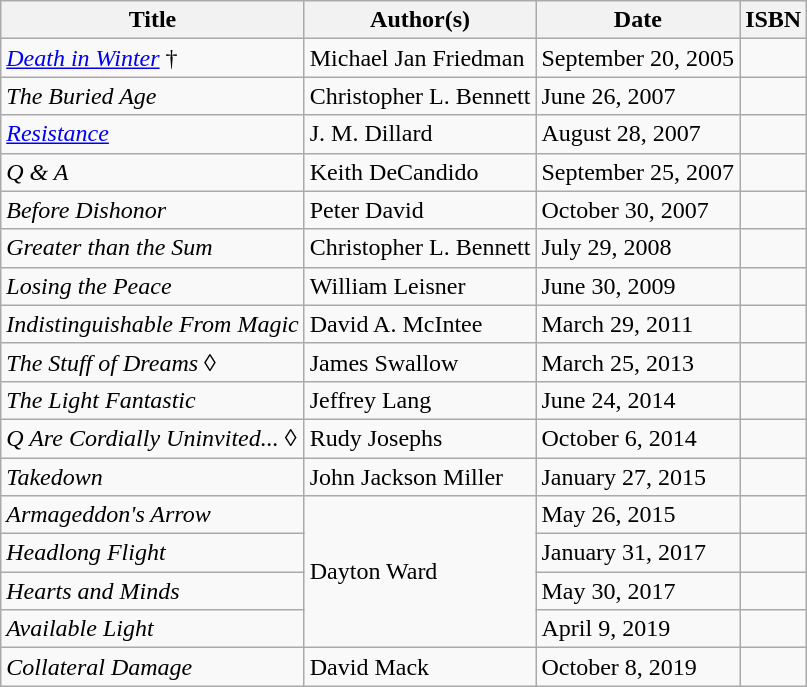<table class="wikitable">
<tr>
<th>Title</th>
<th>Author(s)</th>
<th>Date</th>
<th>ISBN</th>
</tr>
<tr>
<td><em><a href='#'>Death in Winter</a></em> †</td>
<td>Michael Jan Friedman</td>
<td>September 20, 2005</td>
<td></td>
</tr>
<tr>
<td><em>The Buried Age</em></td>
<td>Christopher L. Bennett</td>
<td>June 26, 2007</td>
<td></td>
</tr>
<tr>
<td><em><a href='#'>Resistance</a></em></td>
<td>J. M. Dillard</td>
<td>August 28, 2007</td>
<td></td>
</tr>
<tr>
<td><em>Q & A</em></td>
<td>Keith DeCandido</td>
<td>September 25, 2007</td>
<td></td>
</tr>
<tr>
<td><em>Before Dishonor</em></td>
<td>Peter David</td>
<td>October 30, 2007</td>
<td></td>
</tr>
<tr>
<td><em>Greater than the Sum</em></td>
<td>Christopher L. Bennett</td>
<td>July 29, 2008</td>
<td></td>
</tr>
<tr>
<td><em>Losing the Peace</em></td>
<td>William Leisner</td>
<td>June 30, 2009</td>
<td></td>
</tr>
<tr>
<td><em>Indistinguishable From Magic</em></td>
<td>David A. McIntee</td>
<td>March 29, 2011</td>
<td></td>
</tr>
<tr>
<td><em>The Stuff of Dreams</em> ◊</td>
<td>James Swallow</td>
<td>March 25, 2013</td>
<td></td>
</tr>
<tr>
<td><em>The Light Fantastic</em></td>
<td>Jeffrey Lang</td>
<td>June 24, 2014</td>
<td></td>
</tr>
<tr>
<td><em>Q Are Cordially Uninvited...</em> ◊</td>
<td>Rudy Josephs</td>
<td>October 6, 2014</td>
<td></td>
</tr>
<tr>
<td><em>Takedown</em></td>
<td>John Jackson Miller</td>
<td>January 27, 2015</td>
<td></td>
</tr>
<tr>
<td><em>Armageddon's Arrow</em></td>
<td rowspan="4">Dayton Ward</td>
<td>May 26, 2015</td>
<td></td>
</tr>
<tr>
<td><em>Headlong Flight</em></td>
<td>January 31, 2017</td>
<td></td>
</tr>
<tr>
<td><em>Hearts and Minds</em></td>
<td>May 30, 2017</td>
<td></td>
</tr>
<tr>
<td><em>Available Light</em></td>
<td>April 9, 2019</td>
<td></td>
</tr>
<tr>
<td><em>Collateral Damage</em></td>
<td>David Mack</td>
<td>October 8, 2019</td>
<td></td>
</tr>
</table>
